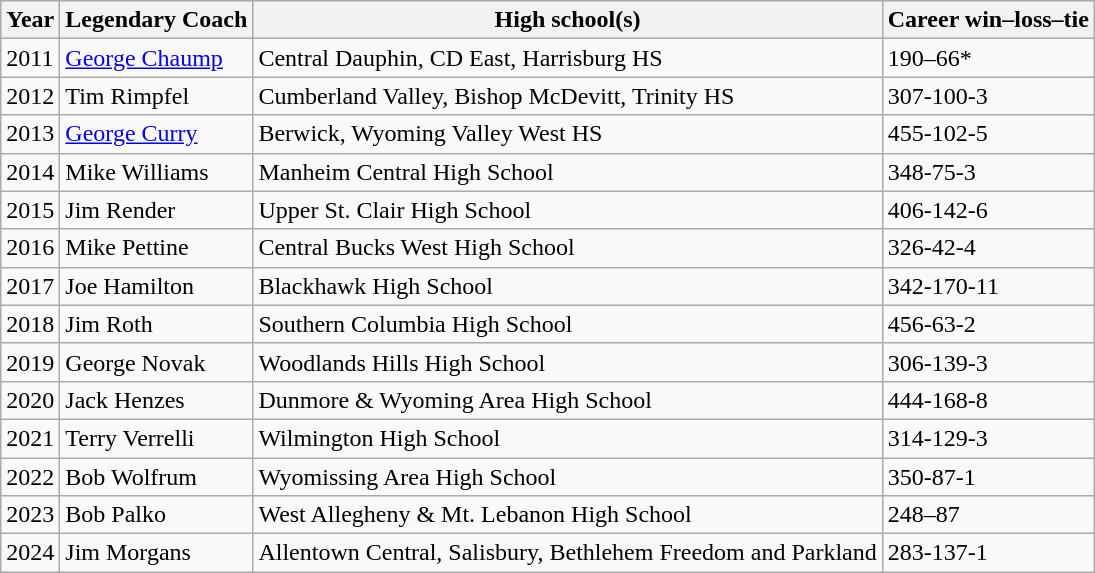<table class="wikitable">
<tr>
<th>Year</th>
<th>Legendary Coach</th>
<th>High school(s)</th>
<th>Career win–loss–tie</th>
</tr>
<tr>
<td>2011</td>
<td><a href='#'>George Chaump</a></td>
<td>Central Dauphin, CD East, Harrisburg HS</td>
<td>190–66*</td>
</tr>
<tr>
<td>2012</td>
<td>Tim Rimpfel</td>
<td>Cumberland Valley, Bishop McDevitt, Trinity HS</td>
<td>307-100-3</td>
</tr>
<tr>
<td>2013</td>
<td><a href='#'>George Curry</a></td>
<td>Berwick, Wyoming Valley West HS</td>
<td>455-102-5</td>
</tr>
<tr>
<td>2014</td>
<td>Mike Williams</td>
<td>Manheim Central High School</td>
<td>348-75-3</td>
</tr>
<tr>
<td>2015</td>
<td>Jim Render</td>
<td>Upper St. Clair High School</td>
<td>406-142-6</td>
</tr>
<tr>
<td>2016</td>
<td>Mike Pettine</td>
<td>Central Bucks West High School</td>
<td>326-42-4</td>
</tr>
<tr>
<td>2017</td>
<td>Joe Hamilton</td>
<td>Blackhawk High School</td>
<td>342-170-11</td>
</tr>
<tr>
<td>2018</td>
<td>Jim Roth</td>
<td>Southern Columbia High School</td>
<td>456-63-2</td>
</tr>
<tr>
<td>2019</td>
<td>George Novak</td>
<td>Woodlands Hills High School</td>
<td>306-139-3</td>
</tr>
<tr>
<td>2020</td>
<td>Jack Henzes</td>
<td>Dunmore & Wyoming Area High School</td>
<td>444-168-8</td>
</tr>
<tr>
<td>2021</td>
<td>Terry Verrelli</td>
<td>Wilmington High School</td>
<td>314-129-3</td>
</tr>
<tr>
<td>2022</td>
<td>Bob Wolfrum</td>
<td>Wyomissing Area High School</td>
<td>350-87-1</td>
</tr>
<tr>
<td>2023</td>
<td>Bob Palko</td>
<td>West Allegheny & Mt. Lebanon High School</td>
<td>248–87</td>
</tr>
<tr>
<td>2024</td>
<td>Jim Morgans</td>
<td>Allentown Central, Salisbury, Bethlehem Freedom and Parkland</td>
<td>283-137-1</td>
</tr>
</table>
